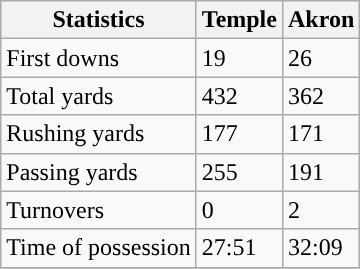<table class="wikitable">
<tr>
<th>Statistics</th>
<th>Temple</th>
<th>Akron</th>
</tr>
<tr>
<td>First downs</td>
<td>19</td>
<td>26</td>
</tr>
<tr>
<td>Total yards</td>
<td>432</td>
<td>362</td>
</tr>
<tr>
<td>Rushing yards</td>
<td>177</td>
<td>171</td>
</tr>
<tr>
<td>Passing yards</td>
<td>255</td>
<td>191</td>
</tr>
<tr>
<td>Turnovers</td>
<td>0</td>
<td>2</td>
</tr>
<tr>
<td>Time of possession</td>
<td>27:51</td>
<td>32:09</td>
</tr>
<tr>
</tr>
</table>
